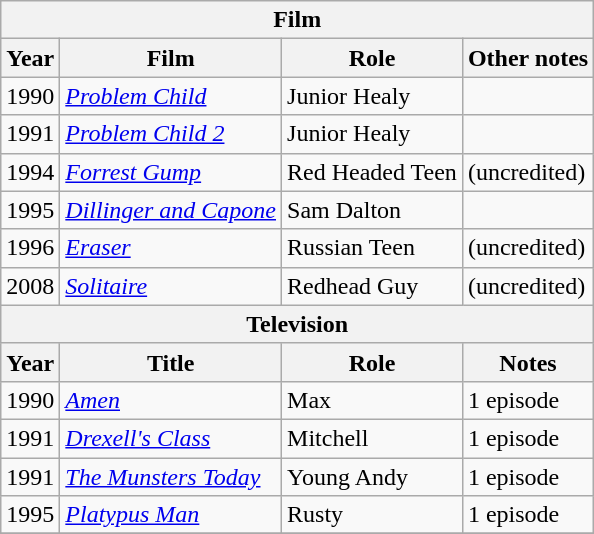<table class="wikitable">
<tr>
<th colspan="4">Film</th>
</tr>
<tr>
<th>Year</th>
<th>Film</th>
<th>Role</th>
<th>Other notes</th>
</tr>
<tr>
<td>1990</td>
<td><em><a href='#'>Problem Child</a></em></td>
<td>Junior Healy</td>
<td></td>
</tr>
<tr>
<td>1991</td>
<td><em><a href='#'>Problem Child 2</a></em></td>
<td>Junior Healy</td>
<td></td>
</tr>
<tr>
<td>1994</td>
<td><em><a href='#'>Forrest Gump</a></em></td>
<td>Red Headed Teen</td>
<td>(uncredited)</td>
</tr>
<tr>
<td>1995</td>
<td><em><a href='#'>Dillinger and Capone</a></em></td>
<td>Sam Dalton</td>
<td></td>
</tr>
<tr>
<td>1996</td>
<td><em><a href='#'>Eraser</a></em></td>
<td>Russian Teen</td>
<td>(uncredited)</td>
</tr>
<tr>
<td>2008</td>
<td><em><a href='#'>Solitaire</a></em></td>
<td>Redhead Guy</td>
<td>(uncredited)</td>
</tr>
<tr>
<th colspan="4">Television</th>
</tr>
<tr>
<th>Year</th>
<th>Title</th>
<th>Role</th>
<th>Notes</th>
</tr>
<tr>
<td>1990</td>
<td><em><a href='#'>Amen</a></em></td>
<td>Max</td>
<td>1 episode</td>
</tr>
<tr>
<td>1991</td>
<td><em><a href='#'>Drexell's Class</a></em></td>
<td>Mitchell</td>
<td>1 episode</td>
</tr>
<tr>
<td>1991</td>
<td><em><a href='#'>The Munsters Today</a></em></td>
<td>Young Andy</td>
<td>1 episode</td>
</tr>
<tr>
<td>1995</td>
<td><em><a href='#'>Platypus Man</a></em></td>
<td>Rusty</td>
<td>1 episode</td>
</tr>
<tr>
</tr>
</table>
